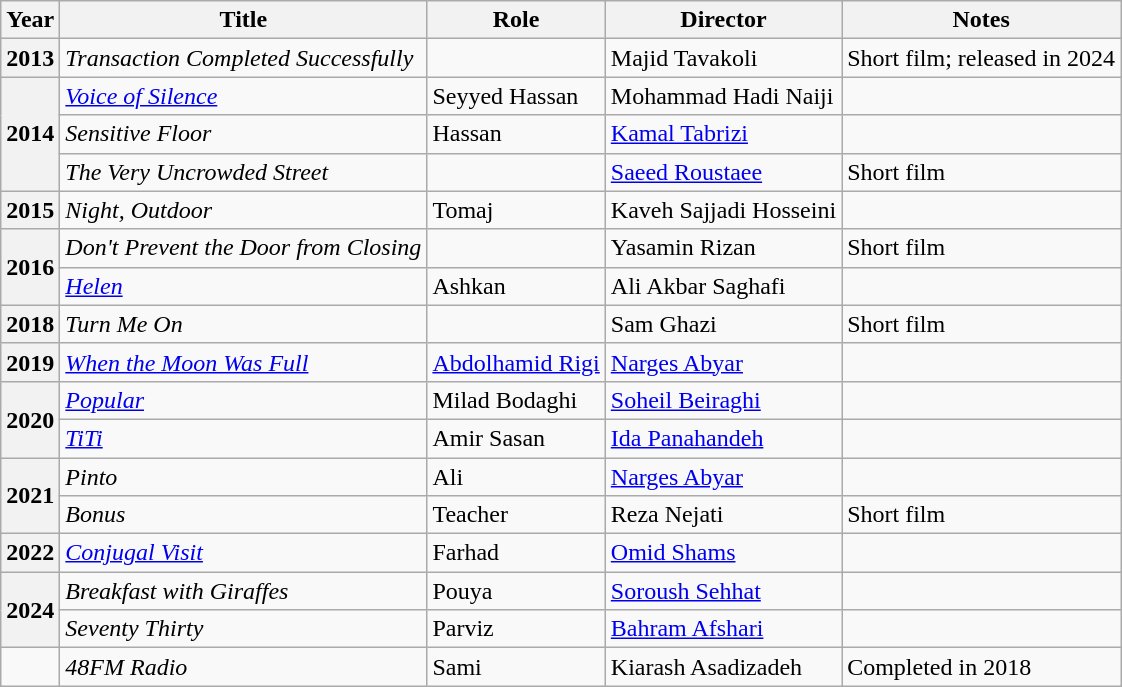<table class="wikitable plainrowheaders sortable"  style=font-size:100%>
<tr>
<th scope="col">Year</th>
<th scope="col">Title</th>
<th scope="col">Role</th>
<th scope="col">Director</th>
<th scope="col">Notes</th>
</tr>
<tr>
<th scope="row">2013</th>
<td><em>Transaction Completed Successfully</em></td>
<td></td>
<td>Majid Tavakoli</td>
<td>Short film; released in 2024</td>
</tr>
<tr>
<th rowspan="3" scope="row">2014</th>
<td><em><a href='#'>Voice of Silence</a></em></td>
<td>Seyyed Hassan</td>
<td>Mohammad Hadi Naiji</td>
<td></td>
</tr>
<tr>
<td><em>Sensitive Floor</em></td>
<td>Hassan</td>
<td><a href='#'>Kamal Tabrizi</a></td>
<td></td>
</tr>
<tr>
<td><em>The Very Uncrowded Street</em></td>
<td></td>
<td><a href='#'>Saeed Roustaee</a></td>
<td>Short film</td>
</tr>
<tr>
<th scope="row">2015</th>
<td><em>Night, Outdoor</em></td>
<td>Tomaj</td>
<td>Kaveh Sajjadi Hosseini</td>
<td></td>
</tr>
<tr>
<th scope=row rowspan="2">2016</th>
<td><em>Don't Prevent the Door from Closing</em></td>
<td></td>
<td>Yasamin Rizan</td>
<td>Short film</td>
</tr>
<tr>
<td><em><a href='#'>Helen</a></em></td>
<td>Ashkan</td>
<td>Ali Akbar Saghafi</td>
<td></td>
</tr>
<tr>
<th scope="row">2018</th>
<td><em>Turn Me On</em></td>
<td></td>
<td>Sam Ghazi</td>
<td>Short film</td>
</tr>
<tr>
<th scope=row>2019</th>
<td><em><a href='#'>When the Moon Was Full</a></em></td>
<td><a href='#'>Abdolhamid Rigi</a></td>
<td><a href='#'>Narges Abyar</a></td>
<td></td>
</tr>
<tr>
<th rowspan="2" scope="row">2020</th>
<td><em><a href='#'>Popular</a></em></td>
<td>Milad Bodaghi</td>
<td><a href='#'>Soheil Beiraghi</a></td>
<td></td>
</tr>
<tr>
<td><em><a href='#'>TiTi</a></em></td>
<td>Amir Sasan</td>
<td><a href='#'>Ida Panahandeh</a></td>
<td></td>
</tr>
<tr>
<th rowspan="2" scope="row">2021</th>
<td><em>Pinto</em></td>
<td>Ali</td>
<td><a href='#'>Narges Abyar</a></td>
<td></td>
</tr>
<tr>
<td><em>Bonus</em></td>
<td>Teacher</td>
<td>Reza Nejati</td>
<td>Short film</td>
</tr>
<tr>
<th scope=row>2022</th>
<td><em><a href='#'>Conjugal Visit</a></em></td>
<td>Farhad</td>
<td><a href='#'>Omid Shams</a></td>
<td></td>
</tr>
<tr>
<th rowspan="2" scope="row">2024</th>
<td><em>Breakfast with Giraffes</em></td>
<td>Pouya</td>
<td><a href='#'>Soroush Sehhat</a></td>
<td></td>
</tr>
<tr>
<td><em>Seventy Thirty</em></td>
<td>Parviz</td>
<td><a href='#'>Bahram Afshari</a></td>
<td></td>
</tr>
<tr>
<td></td>
<td><em>48FM Radio</em></td>
<td>Sami</td>
<td>Kiarash Asadizadeh</td>
<td>Completed in 2018</td>
</tr>
</table>
